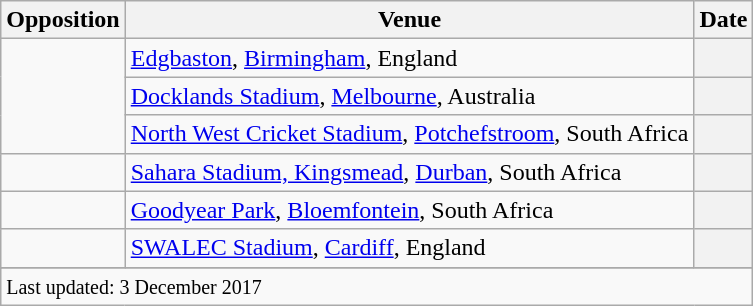<table class="wikitable plainrowheaders sortable">
<tr>
<th scope=col>Opposition</th>
<th scope=col>Venue</th>
<th scope=col>Date</th>
</tr>
<tr>
<td scope=row rowspan=3></td>
<td><a href='#'>Edgbaston</a>, <a href='#'>Birmingham</a>, England</td>
<th scope=row> </th>
</tr>
<tr>
<td><a href='#'>Docklands Stadium</a>, <a href='#'>Melbourne</a>, Australia</td>
<th scope=row></th>
</tr>
<tr>
<td><a href='#'>North West Cricket Stadium</a>, <a href='#'>Potchefstroom</a>, South Africa</td>
<th scope=row></th>
</tr>
<tr>
<td scope=row></td>
<td><a href='#'>Sahara Stadium, Kingsmead</a>, <a href='#'>Durban</a>, South Africa</td>
<th scope=row> </th>
</tr>
<tr>
<td scope=row></td>
<td><a href='#'>Goodyear Park</a>, <a href='#'>Bloemfontein</a>, South Africa</td>
<th scope=row></th>
</tr>
<tr>
<td scope=row></td>
<td><a href='#'>SWALEC Stadium</a>, <a href='#'>Cardiff</a>, England</td>
<th scope=row></th>
</tr>
<tr>
</tr>
<tr class=sortbottom>
<td colspan=3><small>Last updated: 3 December 2017</small></td>
</tr>
</table>
